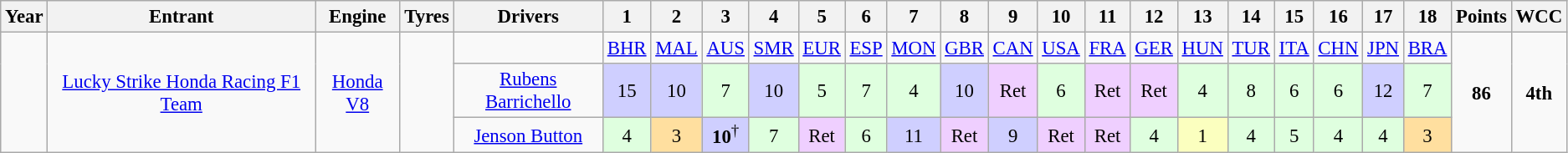<table class="wikitable" style="text-align:center; font-size:95%">
<tr>
<th>Year</th>
<th>Entrant</th>
<th>Engine</th>
<th>Tyres</th>
<th>Drivers</th>
<th>1</th>
<th>2</th>
<th>3</th>
<th>4</th>
<th>5</th>
<th>6</th>
<th>7</th>
<th>8</th>
<th>9</th>
<th>10</th>
<th>11</th>
<th>12</th>
<th>13</th>
<th>14</th>
<th>15</th>
<th>16</th>
<th>17</th>
<th>18</th>
<th>Points</th>
<th>WCC</th>
</tr>
<tr>
<td rowspan="3"></td>
<td rowspan="3"><a href='#'>Lucky Strike Honda Racing F1 Team</a></td>
<td rowspan="3"><a href='#'>Honda</a> <a href='#'>V8</a></td>
<td rowspan="3"></td>
<td></td>
<td><a href='#'>BHR</a></td>
<td><a href='#'>MAL</a></td>
<td><a href='#'>AUS</a></td>
<td><a href='#'>SMR</a></td>
<td><a href='#'>EUR</a></td>
<td><a href='#'>ESP</a></td>
<td><a href='#'>MON</a></td>
<td><a href='#'>GBR</a></td>
<td><a href='#'>CAN</a></td>
<td><a href='#'>USA</a></td>
<td><a href='#'>FRA</a></td>
<td><a href='#'>GER</a></td>
<td><a href='#'>HUN</a></td>
<td><a href='#'>TUR</a></td>
<td><a href='#'>ITA</a></td>
<td><a href='#'>CHN</a></td>
<td><a href='#'>JPN</a></td>
<td><a href='#'>BRA</a></td>
<td rowspan="3"><strong>86</strong></td>
<td rowspan="3"><strong>4th</strong></td>
</tr>
<tr>
<td> <a href='#'>Rubens Barrichello</a></td>
<td style="background:#CFCFFF;">15</td>
<td style="background:#CFCFFF;">10</td>
<td style="background:#DFFFDF;">7</td>
<td style="background:#CFCFFF;">10</td>
<td style="background:#DFFFDF;">5</td>
<td style="background:#DFFFDF;">7</td>
<td style="background:#DFFFDF;">4</td>
<td style="background:#CFCFFF;">10</td>
<td style="background:#EFCFFF;">Ret</td>
<td style="background:#DFFFDF;">6</td>
<td style="background:#EFCFFF;">Ret</td>
<td style="background:#EFCFFF;">Ret</td>
<td style="background:#DFFFDF;">4</td>
<td style="background:#DFFFDF;">8</td>
<td style="background:#DFFFDF;">6</td>
<td style="background:#DFFFDF;">6</td>
<td style="background:#CFCFFF;">12</td>
<td style="background:#DFFFDF;">7</td>
</tr>
<tr>
<td> <a href='#'>Jenson Button</a></td>
<td style="background:#DFFFDF;">4</td>
<td style="background:#FFDF9F;">3</td>
<td style="background:#CFCFFF;"><strong>10</strong><sup>†</sup></td>
<td style="background:#DFFFDF;">7</td>
<td style="background:#EFCFFF;">Ret</td>
<td style="background:#DFFFDF;">6</td>
<td style="background:#CFCFFF;">11</td>
<td style="background:#EFCFFF;">Ret</td>
<td style="background:#CFCFFF;">9</td>
<td style="background:#EFCFFF;">Ret</td>
<td style="background:#EFCFFF;">Ret</td>
<td style="background:#DFFFDF;">4</td>
<td style="background:#FBFFBF;">1</td>
<td style="background:#DFFFDF;">4</td>
<td style="background:#DFFFDF;">5</td>
<td style="background:#DFFFDF;">4</td>
<td style="background:#DFFFDF;">4</td>
<td style="background:#FFDF9F;">3</td>
</tr>
</table>
